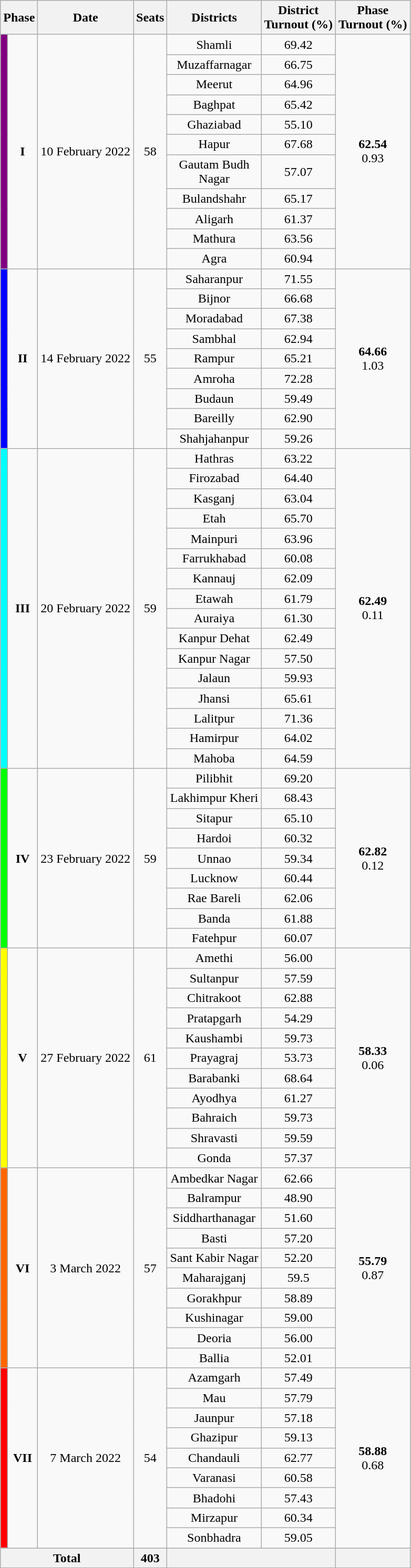<table class="wikitable sortable" style="text-align:center">
<tr>
<th colspan="2">Phase</th>
<th>Date</th>
<th>Seats</th>
<th>Districts</th>
<th>District <br>Turnout (%)</th>
<th>Phase <br>Turnout (%)</th>
</tr>
<tr>
<td rowspan="11" style="background:#810081;"></td>
<td rowspan="11"><strong>I</strong></td>
<td rowspan="11">10 February 2022</td>
<td rowspan="11">58</td>
<td>Shamli</td>
<td>69.42</td>
<td rowspan="11"><strong>62.54</strong><br>0.93</td>
</tr>
<tr>
<td>Muzaffarnagar</td>
<td>66.75</td>
</tr>
<tr>
<td>Meerut</td>
<td>64.96</td>
</tr>
<tr>
<td>Baghpat</td>
<td>65.42</td>
</tr>
<tr>
<td>Ghaziabad</td>
<td>55.10</td>
</tr>
<tr>
<td>Hapur</td>
<td>67.68</td>
</tr>
<tr>
<td>Gautam Budh <br>Nagar</td>
<td>57.07</td>
</tr>
<tr>
<td>Bulandshahr</td>
<td>65.17</td>
</tr>
<tr>
<td>Aligarh</td>
<td>61.37</td>
</tr>
<tr>
<td>Mathura</td>
<td>63.56</td>
</tr>
<tr>
<td>Agra</td>
<td>60.94</td>
</tr>
<tr>
<td rowspan="9" style="background:#0000fe;"></td>
<td rowspan="9"><strong>II</strong></td>
<td rowspan="9">14 February 2022</td>
<td rowspan="9">55</td>
<td>Saharanpur</td>
<td>71.55</td>
<td rowspan="9"><strong>64.66</strong><br>1.03</td>
</tr>
<tr>
<td>Bijnor</td>
<td>66.68</td>
</tr>
<tr>
<td>Moradabad</td>
<td>67.38</td>
</tr>
<tr>
<td>Sambhal</td>
<td>62.94</td>
</tr>
<tr>
<td>Rampur</td>
<td>65.21</td>
</tr>
<tr>
<td>Amroha</td>
<td>72.28</td>
</tr>
<tr>
<td>Budaun</td>
<td>59.49</td>
</tr>
<tr>
<td>Bareilly</td>
<td>62.90</td>
</tr>
<tr>
<td>Shahjahanpur</td>
<td>59.26</td>
</tr>
<tr>
<td rowspan="16" style="background:#0ff;"></td>
<td rowspan="16"><strong>III</strong></td>
<td rowspan="16">20 February 2022</td>
<td rowspan="16">59</td>
<td>Hathras</td>
<td>63.22</td>
<td rowspan="16"><strong>62.49</strong><br>0.11</td>
</tr>
<tr>
<td>Firozabad</td>
<td>64.40</td>
</tr>
<tr>
<td>Kasganj</td>
<td>63.04</td>
</tr>
<tr>
<td>Etah</td>
<td>65.70</td>
</tr>
<tr>
<td>Mainpuri</td>
<td>63.96</td>
</tr>
<tr>
<td>Farrukhabad</td>
<td>60.08</td>
</tr>
<tr>
<td>Kannauj</td>
<td>62.09</td>
</tr>
<tr>
<td>Etawah</td>
<td>61.79</td>
</tr>
<tr>
<td>Auraiya</td>
<td>61.30</td>
</tr>
<tr>
<td>Kanpur Dehat</td>
<td>62.49</td>
</tr>
<tr>
<td>Kanpur Nagar</td>
<td>57.50</td>
</tr>
<tr>
<td>Jalaun</td>
<td>59.93</td>
</tr>
<tr>
<td>Jhansi</td>
<td>65.61</td>
</tr>
<tr>
<td>Lalitpur</td>
<td>71.36</td>
</tr>
<tr>
<td>Hamirpur</td>
<td>64.02</td>
</tr>
<tr>
<td>Mahoba</td>
<td>64.59</td>
</tr>
<tr>
<td rowspan="9" style="background:#00ff01;"></td>
<td rowspan="9"><strong>IV</strong></td>
<td rowspan="9">23 February 2022</td>
<td rowspan="9">59</td>
<td>Pilibhit</td>
<td>69.20</td>
<td rowspan="9"><strong>62.82</strong><br>0.12</td>
</tr>
<tr>
<td>Lakhimpur Kheri</td>
<td>68.43</td>
</tr>
<tr>
<td>Sitapur</td>
<td>65.10</td>
</tr>
<tr>
<td>Hardoi</td>
<td>60.32</td>
</tr>
<tr>
<td>Unnao</td>
<td>59.34</td>
</tr>
<tr>
<td>Lucknow</td>
<td>60.44</td>
</tr>
<tr>
<td>Rae Bareli</td>
<td>62.06</td>
</tr>
<tr>
<td>Banda</td>
<td>61.88</td>
</tr>
<tr>
<td>Fatehpur</td>
<td>60.07</td>
</tr>
<tr>
<td rowspan="11" style="background:#ff0;"></td>
<td rowspan="11"><strong>V</strong></td>
<td rowspan="11">27 February 2022</td>
<td rowspan="11">61</td>
<td>Amethi</td>
<td>56.00</td>
<td rowspan="11"><strong>58.33</strong><br>0.06</td>
</tr>
<tr>
<td>Sultanpur</td>
<td>57.59</td>
</tr>
<tr>
<td>Chitrakoot</td>
<td>62.88</td>
</tr>
<tr>
<td>Pratapgarh</td>
<td>54.29</td>
</tr>
<tr>
<td>Kaushambi</td>
<td>59.73</td>
</tr>
<tr>
<td>Prayagraj</td>
<td>53.73</td>
</tr>
<tr>
<td>Barabanki</td>
<td>68.64</td>
</tr>
<tr>
<td>Ayodhya</td>
<td>61.27</td>
</tr>
<tr>
<td>Bahraich</td>
<td>59.73</td>
</tr>
<tr>
<td>Shravasti</td>
<td>59.59</td>
</tr>
<tr>
<td>Gonda</td>
<td>57.37</td>
</tr>
<tr>
<td rowspan="10" style="background:#f60;"></td>
<td rowspan="10"><strong>VI</strong></td>
<td rowspan="10">3 March 2022</td>
<td rowspan="10">57</td>
<td>Ambedkar Nagar</td>
<td>62.66</td>
<td rowspan="10"><strong>55.79</strong><br>0.87</td>
</tr>
<tr>
<td>Balrampur</td>
<td>48.90</td>
</tr>
<tr>
<td>Siddharthanagar</td>
<td>51.60</td>
</tr>
<tr>
<td>Basti</td>
<td>57.20</td>
</tr>
<tr>
<td>Sant Kabir Nagar</td>
<td>52.20</td>
</tr>
<tr>
<td>Maharajganj</td>
<td>59.5</td>
</tr>
<tr>
<td>Gorakhpur</td>
<td>58.89</td>
</tr>
<tr>
<td>Kushinagar</td>
<td>59.00</td>
</tr>
<tr>
<td>Deoria</td>
<td>56.00</td>
</tr>
<tr>
<td>Ballia</td>
<td>52.01</td>
</tr>
<tr>
<td rowspan="9" style="background:#fe0000;"></td>
<td rowspan="9"><strong>VII</strong></td>
<td rowspan="9">7 March 2022</td>
<td rowspan="9">54</td>
<td>Azamgarh</td>
<td>57.49</td>
<td rowspan="9"><strong>58.88</strong><br>0.68</td>
</tr>
<tr>
<td>Mau</td>
<td>57.79</td>
</tr>
<tr>
<td>Jaunpur</td>
<td>57.18</td>
</tr>
<tr>
<td>Ghazipur</td>
<td>59.13</td>
</tr>
<tr>
<td>Chandauli</td>
<td>62.77</td>
</tr>
<tr>
<td>Varanasi</td>
<td>60.58</td>
</tr>
<tr>
<td>Bhadohi</td>
<td>57.43</td>
</tr>
<tr>
<td>Mirzapur</td>
<td>60.34</td>
</tr>
<tr>
<td>Sonbhadra</td>
<td>59.05</td>
</tr>
<tr>
<th colspan="3">Total</th>
<th>403</th>
<th colspan="2"></th>
<th></th>
</tr>
</table>
